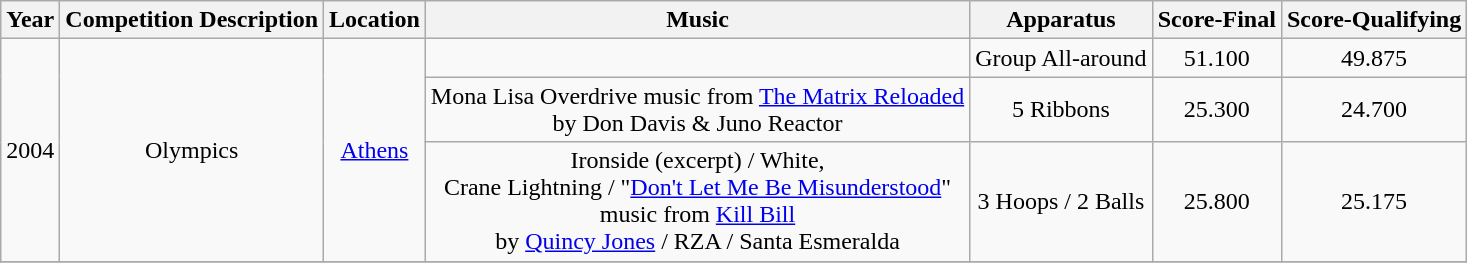<table class="wikitable" style="text-align:center">
<tr>
<th>Year</th>
<th>Competition Description</th>
<th>Location</th>
<th>Music </th>
<th>Apparatus</th>
<th>Score-Final</th>
<th>Score-Qualifying</th>
</tr>
<tr>
<td rowspan="3">2004</td>
<td rowspan="3">Olympics</td>
<td rowspan="3"><a href='#'>Athens</a></td>
<td></td>
<td>Group All-around</td>
<td>51.100</td>
<td>49.875</td>
</tr>
<tr>
<td>Mona Lisa Overdrive music from <a href='#'>The Matrix Reloaded</a> <br>by Don Davis & Juno Reactor</td>
<td>5 Ribbons</td>
<td>25.300</td>
<td>24.700</td>
</tr>
<tr>
<td>Ironside (excerpt) / White,<br> Crane Lightning / "<a href='#'>Don't Let Me Be Misunderstood</a>" <br>music from <a href='#'>Kill Bill</a> <br>by <a href='#'>Quincy Jones</a> / RZA / Santa Esmeralda</td>
<td>3 Hoops / 2 Balls</td>
<td>25.800</td>
<td>25.175</td>
</tr>
<tr>
</tr>
</table>
